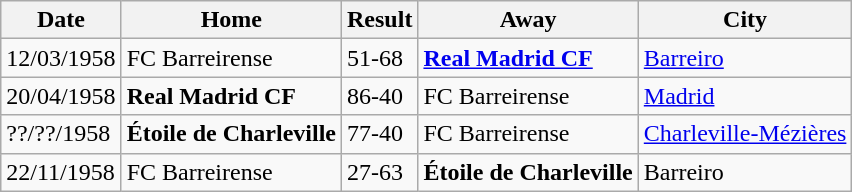<table class="wikitable">
<tr>
<th>Date</th>
<th>Home</th>
<th>Result</th>
<th>Away</th>
<th>City</th>
</tr>
<tr>
<td>12/03/1958</td>
<td> FC Barreirense</td>
<td>51-68</td>
<td> <strong><a href='#'>Real Madrid CF</a></strong></td>
<td><a href='#'>Barreiro</a></td>
</tr>
<tr>
<td>20/04/1958</td>
<td> <strong>Real Madrid CF</strong></td>
<td>86-40</td>
<td> FC Barreirense</td>
<td><a href='#'>Madrid</a></td>
</tr>
<tr>
<td>??/??/1958</td>
<td> <strong>Étoile de Charleville</strong></td>
<td>77-40</td>
<td> FC Barreirense</td>
<td><a href='#'>Charleville-Mézières</a></td>
</tr>
<tr>
<td>22/11/1958</td>
<td> FC Barreirense</td>
<td>27-63</td>
<td> <strong>Étoile de Charleville</strong></td>
<td>Barreiro</td>
</tr>
</table>
